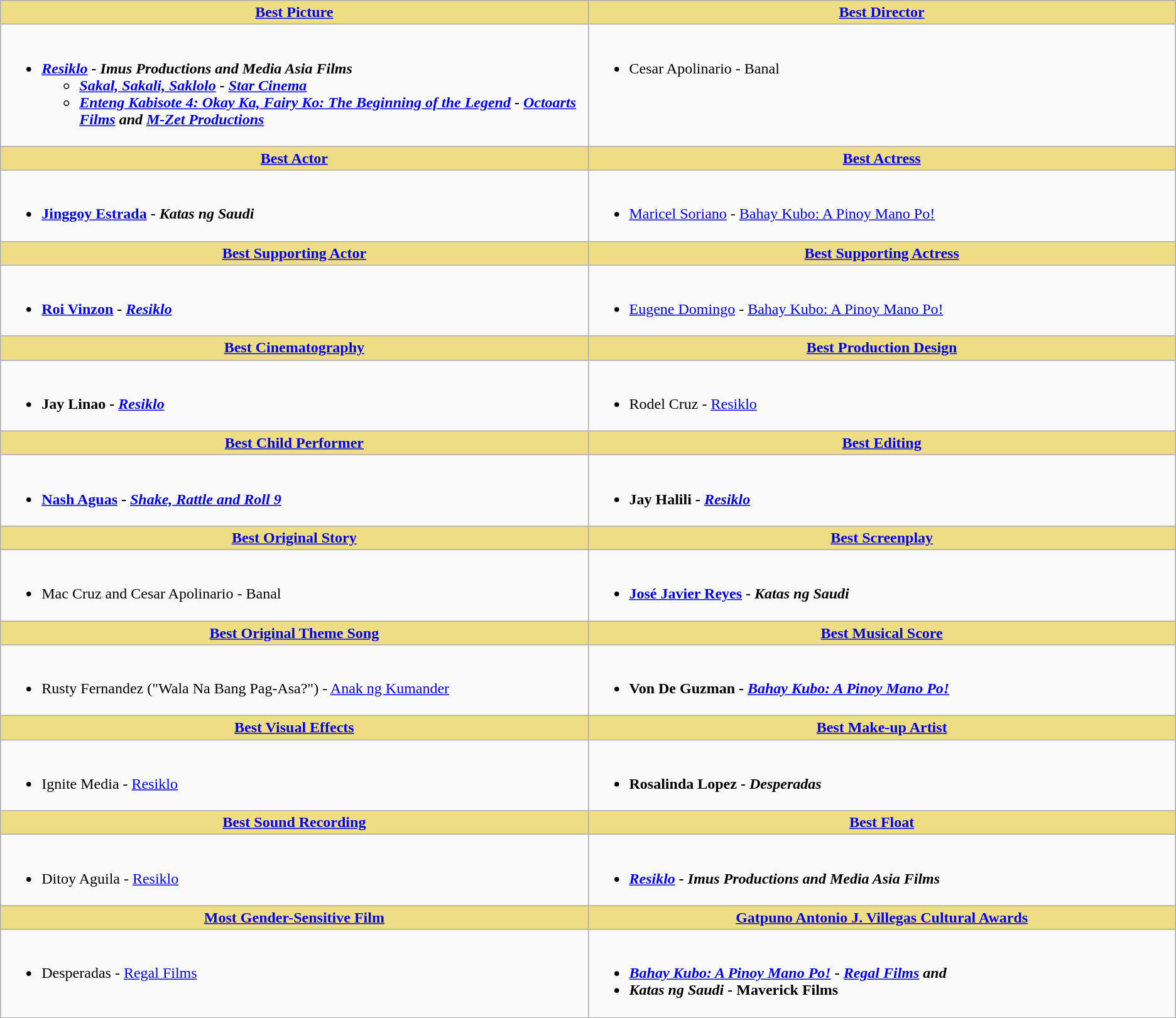<table class=wikitable>
<tr>
<th style="background:#EEDD82; width:50%"><a href='#'>Best Picture</a></th>
<th style="background:#EEDD82; width:50%"><a href='#'>Best Director</a></th>
</tr>
<tr>
<td valign="top"><br><ul><li><strong><em><a href='#'>Resiklo</a><em> - Imus Productions and Media Asia Films<strong><ul><li></em><a href='#'>Sakal, Sakali, Saklolo</a><em> - <a href='#'>Star Cinema</a> </li><li></em><a href='#'>Enteng Kabisote 4: Okay Ka, Fairy Ko: The Beginning of the Legend</a><em> - <a href='#'>Octoarts Films</a> and <a href='#'>M-Zet Productions</a> </li></ul></li></ul></td>
<td valign="top"><br><ul><li></strong>Cesar Apolinario - </em>Banal</em></strong></li></ul></td>
</tr>
<tr>
<th style="background:#EEDD82; width:50%"><a href='#'>Best Actor</a></th>
<th style="background:#EEDD82; width:50%"><a href='#'>Best Actress</a></th>
</tr>
<tr>
<td valign="top"><br><ul><li><strong><a href='#'>Jinggoy Estrada</a> - <em>Katas ng Saudi<strong><em></li></ul></td>
<td valign="top"><br><ul><li></strong><a href='#'>Maricel Soriano</a> - </em><a href='#'>Bahay Kubo: A Pinoy Mano Po!</a></em></strong></li></ul></td>
</tr>
<tr>
<th style="background:#EEDD82; width:50%"><a href='#'>Best Supporting Actor</a></th>
<th style="background:#EEDD82; width:50%"><a href='#'>Best Supporting Actress</a></th>
</tr>
<tr>
<td valign="top"><br><ul><li><strong><a href='#'>Roi Vinzon</a> - <em><a href='#'>Resiklo</a><strong><em></li></ul></td>
<td valign="top"><br><ul><li></strong><a href='#'>Eugene Domingo</a> - </em><a href='#'>Bahay Kubo: A Pinoy Mano Po!</a></em></strong></li></ul></td>
</tr>
<tr>
<th style="background:#EEDD82; width:50%"><a href='#'>Best Cinematography</a></th>
<th style="background:#EEDD82; width:50%"><a href='#'>Best Production Design</a></th>
</tr>
<tr>
<td valign="top"><br><ul><li><strong>Jay Linao - <em><a href='#'>Resiklo</a><strong><em></li></ul></td>
<td valign="top"><br><ul><li></strong>Rodel Cruz - </em><a href='#'>Resiklo</a></em></strong></li></ul></td>
</tr>
<tr>
<th style="background:#EEDD82; width:50%"><a href='#'>Best Child Performer</a></th>
<th style="background:#EEDD82; width:50%"><a href='#'>Best Editing</a></th>
</tr>
<tr>
<td valign="top"><br><ul><li><strong><a href='#'>Nash Aguas</a> - <em><a href='#'>Shake, Rattle and Roll 9</a></em> </strong></li></ul></td>
<td valign="top"><br><ul><li><strong>Jay Halili - <em><a href='#'>Resiklo</a><strong><em></li></ul></td>
</tr>
<tr>
<th style="background:#EEDD82; width:50%"><a href='#'>Best Original Story</a></th>
<th style="background:#EEDD82; width:50%"><a href='#'>Best Screenplay</a></th>
</tr>
<tr>
<td valign="top"><br><ul><li></strong>Mac Cruz and Cesar Apolinario - </em>Banal</em></strong></li></ul></td>
<td valign="top"><br><ul><li><strong><a href='#'>José Javier Reyes</a> - <em>Katas ng Saudi<strong><em></li></ul></td>
</tr>
<tr>
<th style="background:#EEDD82; width:50%"><a href='#'>Best Original Theme Song</a></th>
<th style="background:#EEDD82; width:50%"><a href='#'>Best Musical Score</a></th>
</tr>
<tr>
<td valign="top"><br><ul><li></strong>Rusty Fernandez ("Wala Na Bang Pag-Asa?") - </em><a href='#'>Anak ng Kumander</a></em></strong></li></ul></td>
<td valign="top"><br><ul><li><strong>Von De Guzman - <em><a href='#'>Bahay Kubo: A Pinoy Mano Po!</a><strong><em></li></ul></td>
</tr>
<tr>
<th style="background:#EEDD82; width:50%"><a href='#'>Best Visual Effects</a></th>
<th style="background:#EEDD82; width:50%"><a href='#'>Best Make-up Artist</a></th>
</tr>
<tr>
<td valign="top"><br><ul><li></strong>Ignite Media - </em><a href='#'>Resiklo</a></em></strong></li></ul></td>
<td valign="top"><br><ul><li><strong>Rosalinda Lopez - <em>Desperadas<strong><em></li></ul></td>
</tr>
<tr>
<th style="background:#EEDD82; width:50%"><a href='#'>Best Sound Recording</a></th>
<th style="background:#EEDD82; width:50%"><a href='#'>Best Float</a></th>
</tr>
<tr>
<td valign="top"><br><ul><li></strong>Ditoy Aguila - </em><a href='#'>Resiklo</a></em></strong></li></ul></td>
<td valign="top"><br><ul><li><strong><em><a href='#'>Resiklo</a><em> - Imus Productions and Media Asia Films<strong></li></ul></td>
</tr>
<tr>
<th style="background:#EEDD82; width:50%"><a href='#'>Most Gender-Sensitive Film</a></th>
<th style="background:#EEDD82; width:50%"><a href='#'>Gatpuno Antonio J. Villegas Cultural Awards</a></th>
</tr>
<tr>
<td valign="top"><br><ul><li></em></strong>Desperadas </em> - <a href='#'>Regal Films</a></strong></li></ul></td>
<td valign="top"><br><ul><li><strong><em><a href='#'>Bahay Kubo: A Pinoy Mano Po!</a><em> - <a href='#'>Regal Films</a><strong> and</li><li></em></strong>Katas ng Saudi</em> - Maverick Films</strong></li></ul></td>
</tr>
</table>
